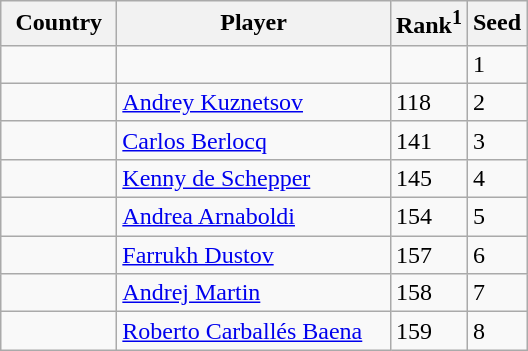<table class="sortable wikitable">
<tr>
<th width="70">Country</th>
<th width="175">Player</th>
<th>Rank<sup>1</sup></th>
<th>Seed</th>
</tr>
<tr>
<td></td>
<td></td>
<td></td>
<td>1</td>
</tr>
<tr>
<td></td>
<td><a href='#'>Andrey Kuznetsov</a></td>
<td>118</td>
<td>2</td>
</tr>
<tr>
<td></td>
<td><a href='#'>Carlos Berlocq</a></td>
<td>141</td>
<td>3</td>
</tr>
<tr>
<td></td>
<td><a href='#'>Kenny de Schepper</a></td>
<td>145</td>
<td>4</td>
</tr>
<tr>
<td></td>
<td><a href='#'>Andrea Arnaboldi</a></td>
<td>154</td>
<td>5</td>
</tr>
<tr>
<td></td>
<td><a href='#'>Farrukh Dustov</a></td>
<td>157</td>
<td>6</td>
</tr>
<tr>
<td></td>
<td><a href='#'>Andrej Martin</a></td>
<td>158</td>
<td>7</td>
</tr>
<tr>
<td></td>
<td><a href='#'>Roberto Carballés Baena</a></td>
<td>159</td>
<td>8</td>
</tr>
</table>
